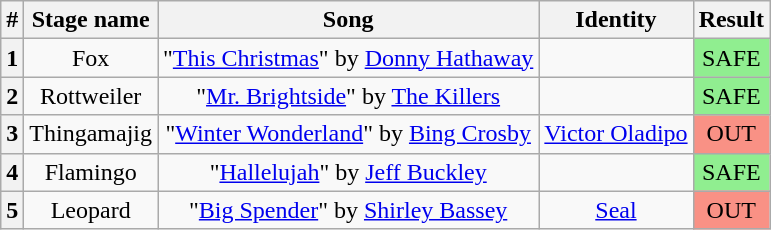<table class="wikitable plainrowheaders" style="text-align: center;">
<tr>
<th>#</th>
<th>Stage name</th>
<th>Song</th>
<th>Identity</th>
<th>Result</th>
</tr>
<tr>
<th>1</th>
<td>Fox</td>
<td>"<a href='#'>This Christmas</a>" by <a href='#'>Donny Hathaway</a></td>
<td></td>
<td bgcolor=lightgreen>SAFE</td>
</tr>
<tr>
<th>2</th>
<td>Rottweiler</td>
<td>"<a href='#'>Mr. Brightside</a>" by <a href='#'>The Killers</a></td>
<td></td>
<td bgcolor=lightgreen>SAFE</td>
</tr>
<tr>
<th>3</th>
<td>Thingamajig</td>
<td>"<a href='#'>Winter Wonderland</a>" by <a href='#'>Bing Crosby</a></td>
<td><a href='#'>Victor Oladipo</a></td>
<td bgcolor=#F99185>OUT</td>
</tr>
<tr>
<th>4</th>
<td>Flamingo</td>
<td>"<a href='#'>Hallelujah</a>" by <a href='#'>Jeff Buckley</a></td>
<td></td>
<td bgcolor=lightgreen>SAFE</td>
</tr>
<tr>
<th>5</th>
<td>Leopard</td>
<td>"<a href='#'>Big Spender</a>" by <a href='#'>Shirley Bassey</a></td>
<td><a href='#'> Seal</a></td>
<td bgcolor=#F99185>OUT</td>
</tr>
</table>
